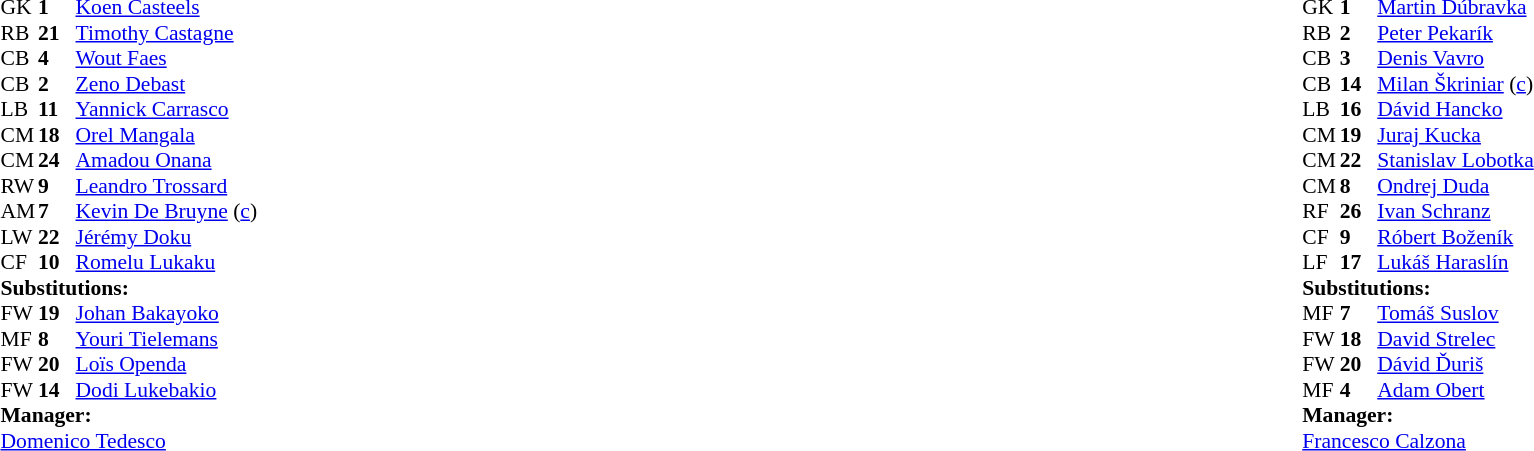<table width="100%">
<tr>
<td valign="top" width="40%"><br><table style="font-size:90%" cellspacing="0" cellpadding="0">
<tr>
<th width=25></th>
<th width=25></th>
</tr>
<tr>
<td>GK</td>
<td><strong>1</strong></td>
<td><a href='#'>Koen Casteels</a></td>
</tr>
<tr>
<td>RB</td>
<td><strong>21</strong></td>
<td><a href='#'>Timothy Castagne</a></td>
</tr>
<tr>
<td>CB</td>
<td><strong>4</strong></td>
<td><a href='#'>Wout Faes</a></td>
</tr>
<tr>
<td>CB</td>
<td><strong>2</strong></td>
<td><a href='#'>Zeno Debast</a></td>
</tr>
<tr>
<td>LB</td>
<td><strong>11</strong></td>
<td><a href='#'>Yannick Carrasco</a></td>
<td></td>
<td></td>
</tr>
<tr>
<td>CM</td>
<td><strong>18</strong></td>
<td><a href='#'>Orel Mangala</a></td>
<td></td>
<td></td>
</tr>
<tr>
<td>CM</td>
<td><strong>24</strong></td>
<td><a href='#'>Amadou Onana</a></td>
</tr>
<tr>
<td>RW</td>
<td><strong>9</strong></td>
<td><a href='#'>Leandro Trossard</a></td>
<td></td>
<td></td>
</tr>
<tr>
<td>AM</td>
<td><strong>7</strong></td>
<td><a href='#'>Kevin De Bruyne</a> (<a href='#'>c</a>)</td>
</tr>
<tr>
<td>LW</td>
<td><strong>22</strong></td>
<td><a href='#'>Jérémy Doku</a></td>
<td></td>
<td></td>
</tr>
<tr>
<td>CF</td>
<td><strong>10</strong></td>
<td><a href='#'>Romelu Lukaku</a></td>
</tr>
<tr>
<td colspan=3><strong>Substitutions:</strong></td>
</tr>
<tr>
<td>FW</td>
<td><strong>19</strong></td>
<td><a href='#'>Johan Bakayoko</a></td>
<td></td>
<td></td>
</tr>
<tr>
<td>MF</td>
<td><strong>8</strong></td>
<td><a href='#'>Youri Tielemans</a></td>
<td></td>
<td></td>
</tr>
<tr>
<td>FW</td>
<td><strong>20</strong></td>
<td><a href='#'>Loïs Openda</a></td>
<td></td>
<td></td>
</tr>
<tr>
<td>FW</td>
<td><strong>14</strong></td>
<td><a href='#'>Dodi Lukebakio</a></td>
<td></td>
<td></td>
</tr>
<tr>
<td colspan="3"><strong>Manager:</strong></td>
</tr>
<tr>
<td colspan="3"> <a href='#'>Domenico Tedesco</a></td>
</tr>
</table>
</td>
<td valign="top"></td>
<td valign="top" width="50%"><br><table style="font-size:90%; margin:auto" cellspacing="0" cellpadding="0">
<tr>
<th width="25"></th>
<th width="25"></th>
</tr>
<tr>
<td>GK</td>
<td><strong>1</strong></td>
<td><a href='#'>Martin Dúbravka</a></td>
</tr>
<tr>
<td>RB</td>
<td><strong>2</strong></td>
<td><a href='#'>Peter Pekarík</a></td>
</tr>
<tr>
<td>CB</td>
<td><strong>3</strong></td>
<td><a href='#'>Denis Vavro</a></td>
</tr>
<tr>
<td>CB</td>
<td><strong>14</strong></td>
<td><a href='#'>Milan Škriniar</a> (<a href='#'>c</a>)</td>
</tr>
<tr>
<td>LB</td>
<td><strong>16</strong></td>
<td><a href='#'>Dávid Hancko</a></td>
</tr>
<tr>
<td>CM</td>
<td><strong>19</strong></td>
<td><a href='#'>Juraj Kucka</a></td>
</tr>
<tr>
<td>CM</td>
<td><strong>22</strong></td>
<td><a href='#'>Stanislav Lobotka</a></td>
</tr>
<tr>
<td>CM</td>
<td><strong>8</strong></td>
<td><a href='#'>Ondrej Duda</a></td>
<td></td>
<td></td>
</tr>
<tr>
<td>RF</td>
<td><strong>26</strong></td>
<td><a href='#'>Ivan Schranz</a></td>
<td></td>
<td></td>
</tr>
<tr>
<td>CF</td>
<td><strong>9</strong></td>
<td><a href='#'>Róbert Boženík</a></td>
<td></td>
<td></td>
</tr>
<tr>
<td>LF</td>
<td><strong>17</strong></td>
<td><a href='#'>Lukáš Haraslín</a></td>
<td></td>
<td></td>
</tr>
<tr>
<td colspan=3><strong>Substitutions:</strong></td>
</tr>
<tr>
<td>MF</td>
<td><strong>7</strong></td>
<td><a href='#'>Tomáš Suslov</a></td>
<td></td>
<td></td>
</tr>
<tr>
<td>FW</td>
<td><strong>18</strong></td>
<td><a href='#'>David Strelec</a></td>
<td></td>
<td></td>
</tr>
<tr>
<td>FW</td>
<td><strong>20</strong></td>
<td><a href='#'>Dávid Ďuriš</a></td>
<td></td>
<td></td>
</tr>
<tr>
<td>MF</td>
<td><strong>4</strong></td>
<td><a href='#'>Adam Obert</a></td>
<td></td>
<td></td>
</tr>
<tr>
<td colspan="3"><strong>Manager:</strong></td>
</tr>
<tr>
<td colspan="3"> <a href='#'>Francesco Calzona</a></td>
</tr>
</table>
</td>
</tr>
</table>
